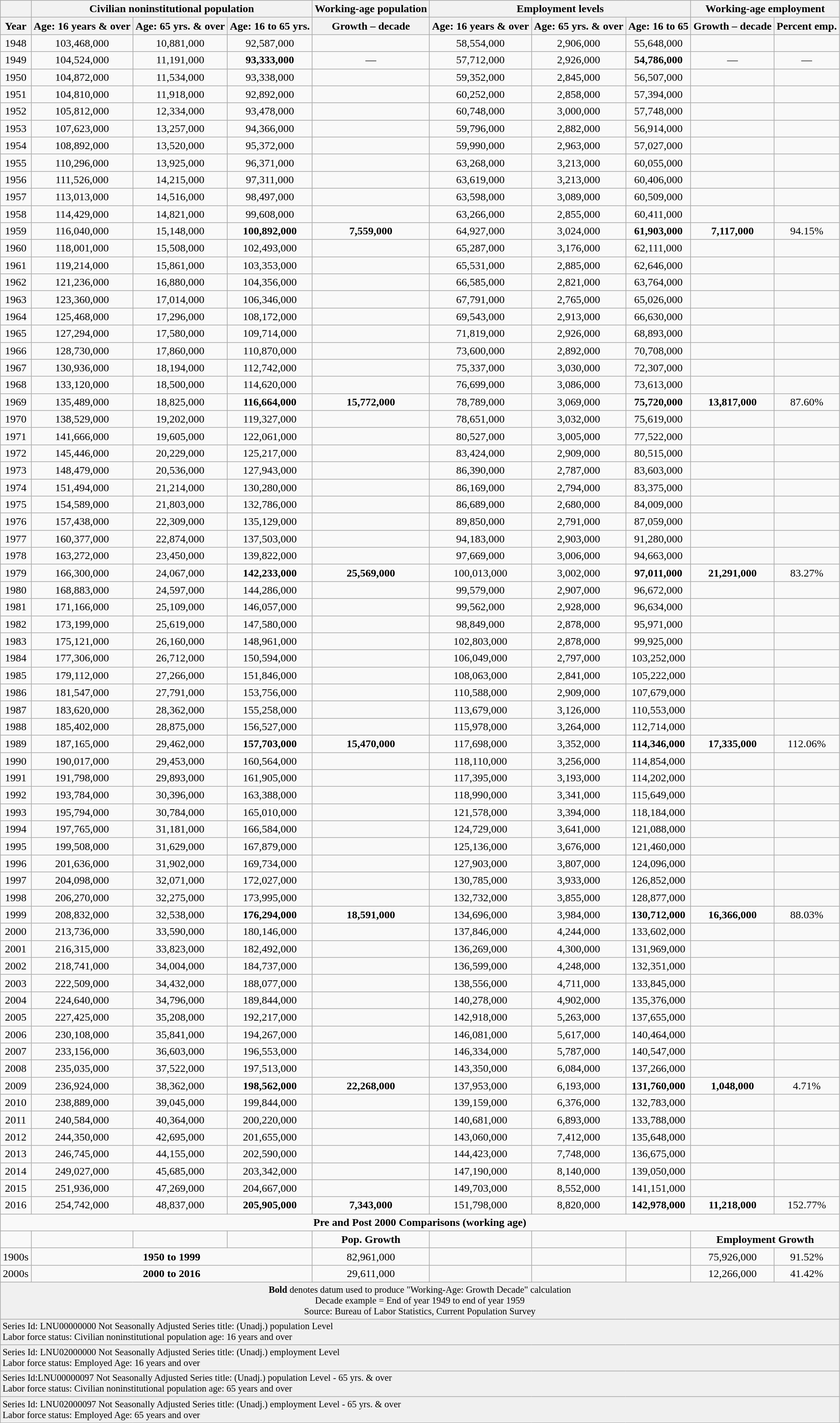<table class="wikitable collapsible collapsed" style="text-align: center">
<tr>
<th></th>
<th colspan="3">Civilian noninstitutional population</th>
<th>Working-age population</th>
<th colspan="3">Employment levels</th>
<th colspan="2">Working-age employment</th>
</tr>
<tr>
<th>Year</th>
<th>Age: 16 years & over</th>
<th>Age: 65 yrs. & over</th>
<th>Age: 16 to 65 yrs.</th>
<th>Growth – decade</th>
<th>Age: 16 years & over</th>
<th>Age: 65 yrs. & over</th>
<th>Age: 16 to 65</th>
<th>Growth – decade</th>
<th>Percent emp.</th>
</tr>
<tr>
<td>1948</td>
<td>103,468,000</td>
<td>10,881,000</td>
<td>92,587,000</td>
<td></td>
<td>58,554,000</td>
<td>2,906,000</td>
<td>55,648,000</td>
<td></td>
<td></td>
</tr>
<tr>
<td>1949</td>
<td>104,524,000</td>
<td>11,191,000</td>
<td><strong>93,333,000</strong></td>
<td>—</td>
<td>57,712,000</td>
<td>2,926,000</td>
<td><strong>54,786,000</strong></td>
<td>—</td>
<td>—</td>
</tr>
<tr>
<td>1950</td>
<td>104,872,000</td>
<td>11,534,000</td>
<td>93,338,000</td>
<td></td>
<td>59,352,000</td>
<td>2,845,000</td>
<td>56,507,000</td>
<td></td>
<td></td>
</tr>
<tr>
<td>1951</td>
<td>104,810,000</td>
<td>11,918,000</td>
<td>92,892,000</td>
<td></td>
<td>60,252,000</td>
<td>2,858,000</td>
<td>57,394,000</td>
<td></td>
<td></td>
</tr>
<tr>
<td>1952</td>
<td>105,812,000</td>
<td>12,334,000</td>
<td>93,478,000</td>
<td></td>
<td>60,748,000</td>
<td>3,000,000</td>
<td>57,748,000</td>
<td></td>
<td></td>
</tr>
<tr>
<td>1953</td>
<td>107,623,000</td>
<td>13,257,000</td>
<td>94,366,000</td>
<td></td>
<td>59,796,000</td>
<td>2,882,000</td>
<td>56,914,000</td>
<td></td>
<td></td>
</tr>
<tr>
<td>1954</td>
<td>108,892,000</td>
<td>13,520,000</td>
<td>95,372,000</td>
<td></td>
<td>59,990,000</td>
<td>2,963,000</td>
<td>57,027,000</td>
<td></td>
<td></td>
</tr>
<tr>
<td>1955</td>
<td>110,296,000</td>
<td>13,925,000</td>
<td>96,371,000</td>
<td></td>
<td>63,268,000</td>
<td>3,213,000</td>
<td>60,055,000</td>
<td></td>
<td></td>
</tr>
<tr>
<td>1956</td>
<td>111,526,000</td>
<td>14,215,000</td>
<td>97,311,000</td>
<td></td>
<td>63,619,000</td>
<td>3,213,000</td>
<td>60,406,000</td>
<td></td>
<td></td>
</tr>
<tr>
<td>1957</td>
<td>113,013,000</td>
<td>14,516,000</td>
<td>98,497,000</td>
<td></td>
<td>63,598,000</td>
<td>3,089,000</td>
<td>60,509,000</td>
<td></td>
<td></td>
</tr>
<tr>
<td>1958</td>
<td>114,429,000</td>
<td>14,821,000</td>
<td>99,608,000</td>
<td></td>
<td>63,266,000</td>
<td>2,855,000</td>
<td>60,411,000</td>
<td></td>
<td></td>
</tr>
<tr>
<td>1959</td>
<td>116,040,000</td>
<td>15,148,000</td>
<td><strong>100,892,000</strong></td>
<td><strong>7,559,000</strong></td>
<td>64,927,000</td>
<td>3,024,000</td>
<td><strong>61,903,000</strong></td>
<td><strong>7,117,000</strong></td>
<td>94.15%</td>
</tr>
<tr>
<td>1960</td>
<td>118,001,000</td>
<td>15,508,000</td>
<td>102,493,000</td>
<td></td>
<td>65,287,000</td>
<td>3,176,000</td>
<td>62,111,000</td>
<td></td>
<td></td>
</tr>
<tr>
<td>1961</td>
<td>119,214,000</td>
<td>15,861,000</td>
<td>103,353,000</td>
<td></td>
<td>65,531,000</td>
<td>2,885,000</td>
<td>62,646,000</td>
<td></td>
<td></td>
</tr>
<tr>
<td>1962</td>
<td>121,236,000</td>
<td>16,880,000</td>
<td>104,356,000</td>
<td></td>
<td>66,585,000</td>
<td>2,821,000</td>
<td>63,764,000</td>
<td></td>
<td></td>
</tr>
<tr>
<td>1963</td>
<td>123,360,000</td>
<td>17,014,000</td>
<td>106,346,000</td>
<td></td>
<td>67,791,000</td>
<td>2,765,000</td>
<td>65,026,000</td>
<td></td>
<td></td>
</tr>
<tr>
<td>1964</td>
<td>125,468,000</td>
<td>17,296,000</td>
<td>108,172,000</td>
<td></td>
<td>69,543,000</td>
<td>2,913,000</td>
<td>66,630,000</td>
<td></td>
<td></td>
</tr>
<tr>
<td>1965</td>
<td>127,294,000</td>
<td>17,580,000</td>
<td>109,714,000</td>
<td></td>
<td>71,819,000</td>
<td>2,926,000</td>
<td>68,893,000</td>
<td></td>
<td></td>
</tr>
<tr>
<td>1966</td>
<td>128,730,000</td>
<td>17,860,000</td>
<td>110,870,000</td>
<td></td>
<td>73,600,000</td>
<td>2,892,000</td>
<td>70,708,000</td>
<td></td>
<td></td>
</tr>
<tr>
<td>1967</td>
<td>130,936,000</td>
<td>18,194,000</td>
<td>112,742,000</td>
<td></td>
<td>75,337,000</td>
<td>3,030,000</td>
<td>72,307,000</td>
<td></td>
<td></td>
</tr>
<tr>
<td>1968</td>
<td>133,120,000</td>
<td>18,500,000</td>
<td>114,620,000</td>
<td></td>
<td>76,699,000</td>
<td>3,086,000</td>
<td>73,613,000</td>
<td></td>
<td></td>
</tr>
<tr>
<td>1969</td>
<td>135,489,000</td>
<td>18,825,000</td>
<td><strong>116,664,000</strong></td>
<td><strong>15,772,000</strong></td>
<td>78,789,000</td>
<td>3,069,000</td>
<td><strong>75,720,000</strong></td>
<td><strong>13,817,000</strong></td>
<td>87.60%</td>
</tr>
<tr>
<td>1970</td>
<td>138,529,000</td>
<td>19,202,000</td>
<td>119,327,000</td>
<td></td>
<td>78,651,000</td>
<td>3,032,000</td>
<td>75,619,000</td>
<td></td>
<td></td>
</tr>
<tr>
<td>1971</td>
<td>141,666,000</td>
<td>19,605,000</td>
<td>122,061,000</td>
<td></td>
<td>80,527,000</td>
<td>3,005,000</td>
<td>77,522,000</td>
<td></td>
<td></td>
</tr>
<tr>
<td>1972</td>
<td>145,446,000</td>
<td>20,229,000</td>
<td>125,217,000</td>
<td></td>
<td>83,424,000</td>
<td>2,909,000</td>
<td>80,515,000</td>
<td></td>
<td></td>
</tr>
<tr>
<td>1973</td>
<td>148,479,000</td>
<td>20,536,000</td>
<td>127,943,000</td>
<td></td>
<td>86,390,000</td>
<td>2,787,000</td>
<td>83,603,000</td>
<td></td>
<td></td>
</tr>
<tr>
<td>1974</td>
<td>151,494,000</td>
<td>21,214,000</td>
<td>130,280,000</td>
<td></td>
<td>86,169,000</td>
<td>2,794,000</td>
<td>83,375,000</td>
<td></td>
<td></td>
</tr>
<tr>
<td>1975</td>
<td>154,589,000</td>
<td>21,803,000</td>
<td>132,786,000</td>
<td></td>
<td>86,689,000</td>
<td>2,680,000</td>
<td>84,009,000</td>
<td></td>
<td></td>
</tr>
<tr>
<td>1976</td>
<td>157,438,000</td>
<td>22,309,000</td>
<td>135,129,000</td>
<td></td>
<td>89,850,000</td>
<td>2,791,000</td>
<td>87,059,000</td>
<td></td>
<td></td>
</tr>
<tr>
<td>1977</td>
<td>160,377,000</td>
<td>22,874,000</td>
<td>137,503,000</td>
<td></td>
<td>94,183,000</td>
<td>2,903,000</td>
<td>91,280,000</td>
<td></td>
<td></td>
</tr>
<tr>
<td>1978</td>
<td>163,272,000</td>
<td>23,450,000</td>
<td>139,822,000</td>
<td></td>
<td>97,669,000</td>
<td>3,006,000</td>
<td>94,663,000</td>
<td></td>
<td></td>
</tr>
<tr>
<td>1979</td>
<td>166,300,000</td>
<td>24,067,000</td>
<td><strong>142,233,000</strong></td>
<td><strong>25,569,000</strong></td>
<td>100,013,000</td>
<td>3,002,000</td>
<td><strong>97,011,000</strong></td>
<td><strong>21,291,000</strong></td>
<td>83.27%</td>
</tr>
<tr>
<td>1980</td>
<td>168,883,000</td>
<td>24,597,000</td>
<td>144,286,000</td>
<td></td>
<td>99,579,000</td>
<td>2,907,000</td>
<td>96,672,000</td>
<td></td>
<td></td>
</tr>
<tr>
<td>1981</td>
<td>171,166,000</td>
<td>25,109,000</td>
<td>146,057,000</td>
<td></td>
<td>99,562,000</td>
<td>2,928,000</td>
<td>96,634,000</td>
<td></td>
<td></td>
</tr>
<tr>
<td>1982</td>
<td>173,199,000</td>
<td>25,619,000</td>
<td>147,580,000</td>
<td></td>
<td>98,849,000</td>
<td>2,878,000</td>
<td>95,971,000</td>
<td></td>
<td></td>
</tr>
<tr>
<td>1983</td>
<td>175,121,000</td>
<td>26,160,000</td>
<td>148,961,000</td>
<td></td>
<td>102,803,000</td>
<td>2,878,000</td>
<td>99,925,000</td>
<td></td>
<td></td>
</tr>
<tr>
<td>1984</td>
<td>177,306,000</td>
<td>26,712,000</td>
<td>150,594,000</td>
<td></td>
<td>106,049,000</td>
<td>2,797,000</td>
<td>103,252,000</td>
<td></td>
<td></td>
</tr>
<tr>
<td>1985</td>
<td>179,112,000</td>
<td>27,266,000</td>
<td>151,846,000</td>
<td></td>
<td>108,063,000</td>
<td>2,841,000</td>
<td>105,222,000</td>
<td></td>
<td></td>
</tr>
<tr>
<td>1986</td>
<td>181,547,000</td>
<td>27,791,000</td>
<td>153,756,000</td>
<td></td>
<td>110,588,000</td>
<td>2,909,000</td>
<td>107,679,000</td>
<td></td>
<td></td>
</tr>
<tr>
<td>1987</td>
<td>183,620,000</td>
<td>28,362,000</td>
<td>155,258,000</td>
<td></td>
<td>113,679,000</td>
<td>3,126,000</td>
<td>110,553,000</td>
<td></td>
<td></td>
</tr>
<tr>
<td>1988</td>
<td>185,402,000</td>
<td>28,875,000</td>
<td>156,527,000</td>
<td></td>
<td>115,978,000</td>
<td>3,264,000</td>
<td>112,714,000</td>
<td></td>
<td></td>
</tr>
<tr>
<td>1989</td>
<td>187,165,000</td>
<td>29,462,000</td>
<td><strong>157,703,000</strong></td>
<td><strong>15,470,000</strong></td>
<td>117,698,000</td>
<td>3,352,000</td>
<td><strong>114,346,000</strong></td>
<td><strong>17,335,000</strong></td>
<td>112.06%</td>
</tr>
<tr>
<td>1990</td>
<td>190,017,000</td>
<td>29,453,000</td>
<td>160,564,000</td>
<td></td>
<td>118,110,000</td>
<td>3,256,000</td>
<td>114,854,000</td>
<td></td>
<td></td>
</tr>
<tr>
<td>1991</td>
<td>191,798,000</td>
<td>29,893,000</td>
<td>161,905,000</td>
<td></td>
<td>117,395,000</td>
<td>3,193,000</td>
<td>114,202,000</td>
<td></td>
<td></td>
</tr>
<tr>
<td>1992</td>
<td>193,784,000</td>
<td>30,396,000</td>
<td>163,388,000</td>
<td></td>
<td>118,990,000</td>
<td>3,341,000</td>
<td>115,649,000</td>
<td></td>
<td></td>
</tr>
<tr>
<td>1993</td>
<td>195,794,000</td>
<td>30,784,000</td>
<td>165,010,000</td>
<td></td>
<td>121,578,000</td>
<td>3,394,000</td>
<td>118,184,000</td>
<td></td>
<td></td>
</tr>
<tr>
<td>1994</td>
<td>197,765,000</td>
<td>31,181,000</td>
<td>166,584,000</td>
<td></td>
<td>124,729,000</td>
<td>3,641,000</td>
<td>121,088,000</td>
<td></td>
<td></td>
</tr>
<tr>
<td>1995</td>
<td>199,508,000</td>
<td>31,629,000</td>
<td>167,879,000</td>
<td></td>
<td>125,136,000</td>
<td>3,676,000</td>
<td>121,460,000</td>
<td></td>
<td></td>
</tr>
<tr>
<td>1996</td>
<td>201,636,000</td>
<td>31,902,000</td>
<td>169,734,000</td>
<td></td>
<td>127,903,000</td>
<td>3,807,000</td>
<td>124,096,000</td>
<td></td>
<td></td>
</tr>
<tr>
<td>1997</td>
<td>204,098,000</td>
<td>32,071,000</td>
<td>172,027,000</td>
<td></td>
<td>130,785,000</td>
<td>3,933,000</td>
<td>126,852,000</td>
<td></td>
<td></td>
</tr>
<tr>
<td>1998</td>
<td>206,270,000</td>
<td>32,275,000</td>
<td>173,995,000</td>
<td></td>
<td>132,732,000</td>
<td>3,855,000</td>
<td>128,877,000</td>
<td></td>
<td></td>
</tr>
<tr>
<td>1999</td>
<td>208,832,000</td>
<td>32,538,000</td>
<td><strong>176,294,000</strong></td>
<td><strong>18,591,000</strong></td>
<td>134,696,000</td>
<td>3,984,000</td>
<td><strong>130,712,000</strong></td>
<td><strong>16,366,000</strong></td>
<td>88.03%</td>
</tr>
<tr>
<td>2000</td>
<td>213,736,000</td>
<td>33,590,000</td>
<td>180,146,000</td>
<td></td>
<td>137,846,000</td>
<td>4,244,000</td>
<td>133,602,000</td>
<td></td>
<td></td>
</tr>
<tr>
<td>2001</td>
<td>216,315,000</td>
<td>33,823,000</td>
<td>182,492,000</td>
<td></td>
<td>136,269,000</td>
<td>4,300,000</td>
<td>131,969,000</td>
<td></td>
<td></td>
</tr>
<tr>
<td>2002</td>
<td>218,741,000</td>
<td>34,004,000</td>
<td>184,737,000</td>
<td></td>
<td>136,599,000</td>
<td>4,248,000</td>
<td>132,351,000</td>
<td></td>
<td></td>
</tr>
<tr>
<td>2003</td>
<td>222,509,000</td>
<td>34,432,000</td>
<td>188,077,000</td>
<td></td>
<td>138,556,000</td>
<td>4,711,000</td>
<td>133,845,000</td>
<td></td>
<td></td>
</tr>
<tr>
<td>2004</td>
<td>224,640,000</td>
<td>34,796,000</td>
<td>189,844,000</td>
<td></td>
<td>140,278,000</td>
<td>4,902,000</td>
<td>135,376,000</td>
<td></td>
<td></td>
</tr>
<tr>
<td>2005</td>
<td>227,425,000</td>
<td>35,208,000</td>
<td>192,217,000</td>
<td></td>
<td>142,918,000</td>
<td>5,263,000</td>
<td>137,655,000</td>
<td></td>
<td></td>
</tr>
<tr>
<td>2006</td>
<td>230,108,000</td>
<td>35,841,000</td>
<td>194,267,000</td>
<td></td>
<td>146,081,000</td>
<td>5,617,000</td>
<td>140,464,000</td>
<td></td>
<td></td>
</tr>
<tr>
<td>2007</td>
<td>233,156,000</td>
<td>36,603,000</td>
<td>196,553,000</td>
<td></td>
<td>146,334,000</td>
<td>5,787,000</td>
<td>140,547,000</td>
<td></td>
<td></td>
</tr>
<tr>
<td>2008</td>
<td>235,035,000</td>
<td>37,522,000</td>
<td>197,513,000</td>
<td></td>
<td>143,350,000</td>
<td>6,084,000</td>
<td>137,266,000</td>
<td></td>
<td></td>
</tr>
<tr>
<td>2009</td>
<td>236,924,000</td>
<td>38,362,000</td>
<td><strong>198,562,000</strong></td>
<td><strong>22,268,000</strong></td>
<td>137,953,000</td>
<td>6,193,000</td>
<td><strong>131,760,000</strong></td>
<td><strong>1,048,000</strong></td>
<td>4.71%</td>
</tr>
<tr>
<td>2010</td>
<td>238,889,000</td>
<td>39,045,000</td>
<td>199,844,000</td>
<td></td>
<td>139,159,000</td>
<td>6,376,000</td>
<td>132,783,000</td>
<td></td>
<td></td>
</tr>
<tr>
<td>2011</td>
<td>240,584,000</td>
<td>40,364,000</td>
<td>200,220,000</td>
<td></td>
<td>140,681,000</td>
<td>6,893,000</td>
<td>133,788,000</td>
<td></td>
<td></td>
</tr>
<tr>
<td>2012</td>
<td>244,350,000</td>
<td>42,695,000</td>
<td>201,655,000</td>
<td></td>
<td>143,060,000</td>
<td>7,412,000</td>
<td>135,648,000</td>
<td></td>
<td></td>
</tr>
<tr>
<td>2013</td>
<td>246,745,000</td>
<td>44,155,000</td>
<td>202,590,000</td>
<td></td>
<td>144,423,000</td>
<td>7,748,000</td>
<td>136,675,000</td>
<td></td>
<td></td>
</tr>
<tr>
<td>2014</td>
<td>249,027,000</td>
<td>45,685,000</td>
<td>203,342,000</td>
<td></td>
<td>147,190,000</td>
<td>8,140,000</td>
<td>139,050,000</td>
<td></td>
<td></td>
</tr>
<tr>
<td>2015</td>
<td>251,936,000</td>
<td>47,269,000</td>
<td>204,667,000</td>
<td></td>
<td>149,703,000</td>
<td>8,552,000</td>
<td>141,151,000</td>
<td></td>
<td></td>
</tr>
<tr>
<td>2016</td>
<td>254,742,000</td>
<td>48,837,000</td>
<td><strong>205,905,000</strong></td>
<td><strong>7,343,000</strong></td>
<td>151,798,000</td>
<td>8,820,000</td>
<td><strong>142,978,000</strong></td>
<td><strong>11,218,000</strong></td>
<td>152.77%</td>
</tr>
<tr>
<td colspan="10" align="center"><strong>Pre and Post 2000 Comparisons (working age)</strong></td>
</tr>
<tr>
<td></td>
<td></td>
<td></td>
<td></td>
<td><strong>Pop. Growth</strong></td>
<td></td>
<td></td>
<td></td>
<td colspan="2"><strong>Employment Growth</strong></td>
</tr>
<tr>
<td>1900s</td>
<td colspan="3" align="center"><strong>1950 to 1999</strong></td>
<td>82,961,000</td>
<td></td>
<td></td>
<td></td>
<td>75,926,000</td>
<td>91.52%</td>
</tr>
<tr>
<td>2000s</td>
<td colspan="3" align="center"><strong>2000 to 2016</strong></td>
<td>29,611,000</td>
<td></td>
<td></td>
<td></td>
<td>12,266,000</td>
<td>41.42%</td>
</tr>
<tr>
<td colspan="10" align="center" style="background:#f0f0f0; font-size: 86%;"><strong>Bold</strong> denotes datum used to produce "Working-Age: Growth Decade" calculation <br> Decade example =  End of year 1949 to end of year 1959 <br> Source: Bureau of Labor Statistics, Current Population Survey</td>
</tr>
<tr>
<td colspan="10" align="left" style="background:#f0f0f0; font-size: 86%;">Series Id: LNU00000000 Not Seasonally Adjusted Series title: (Unadj.) population Level<br> Labor force status:  Civilian noninstitutional population age: 16 years and over</td>
</tr>
<tr>
<td colspan="10" align="left" style="background:#f0f0f0; font-size: 86%;">Series Id: LNU02000000 Not Seasonally Adjusted Series title: (Unadj.) employment Level<br> Labor force status:  Employed Age: 16 years and over</td>
</tr>
<tr>
<td colspan="10" align="left" style="background:#f0f0f0; font-size: 86%;">Series Id:LNU00000097 Not Seasonally Adjusted Series title: (Unadj.) population Level - 65 yrs. & over <br> Labor force status:  Civilian noninstitutional population age: 65 years and over</td>
</tr>
<tr>
<td colspan="10" align="left" style="background:#f0f0f0; font-size: 86%;">Series Id: LNU02000097 Not Seasonally Adjusted Series title: (Unadj.) employment Level - 65 yrs. & over <br> Labor force status:  Employed Age: 65 years and over</td>
</tr>
</table>
